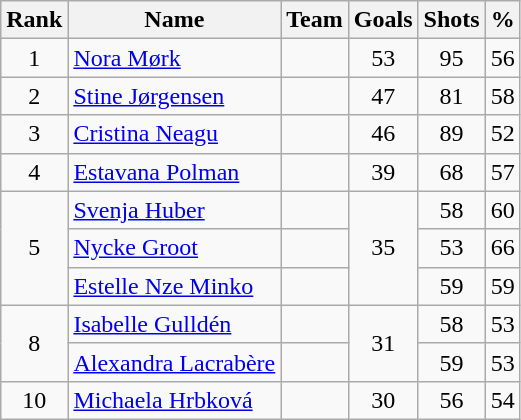<table class="wikitable sortable" style="text-align: center;">
<tr>
<th>Rank</th>
<th>Name</th>
<th>Team</th>
<th>Goals</th>
<th>Shots</th>
<th>%</th>
</tr>
<tr>
<td>1</td>
<td align="left"><a href='#'>Nora Mørk</a></td>
<td align="left"></td>
<td>53</td>
<td>95</td>
<td>56</td>
</tr>
<tr>
<td>2</td>
<td align="left"><a href='#'>Stine Jørgensen</a></td>
<td align="left"></td>
<td>47</td>
<td>81</td>
<td>58</td>
</tr>
<tr>
<td>3</td>
<td align="left"><a href='#'>Cristina Neagu</a></td>
<td align="left"></td>
<td>46</td>
<td>89</td>
<td>52</td>
</tr>
<tr>
<td>4</td>
<td align="left"><a href='#'>Estavana Polman</a></td>
<td align="left"></td>
<td>39</td>
<td>68</td>
<td>57</td>
</tr>
<tr>
<td rowspan=3>5</td>
<td align="left"><a href='#'>Svenja Huber</a></td>
<td align="left"></td>
<td rowspan=3>35</td>
<td>58</td>
<td>60</td>
</tr>
<tr>
<td align="left"><a href='#'>Nycke Groot</a></td>
<td align="left"></td>
<td>53</td>
<td>66</td>
</tr>
<tr>
<td align="left"><a href='#'>Estelle Nze Minko</a></td>
<td align="left"></td>
<td>59</td>
<td>59</td>
</tr>
<tr>
<td rowspan=2>8</td>
<td align="left"><a href='#'>Isabelle Gulldén</a></td>
<td align="left"></td>
<td rowspan=2>31</td>
<td>58</td>
<td>53</td>
</tr>
<tr>
<td align="left"><a href='#'>Alexandra Lacrabère</a></td>
<td align="left"></td>
<td>59</td>
<td>53</td>
</tr>
<tr>
<td>10</td>
<td align="left"><a href='#'>Michaela Hrbková</a></td>
<td align="left"></td>
<td>30</td>
<td>56</td>
<td>54</td>
</tr>
</table>
